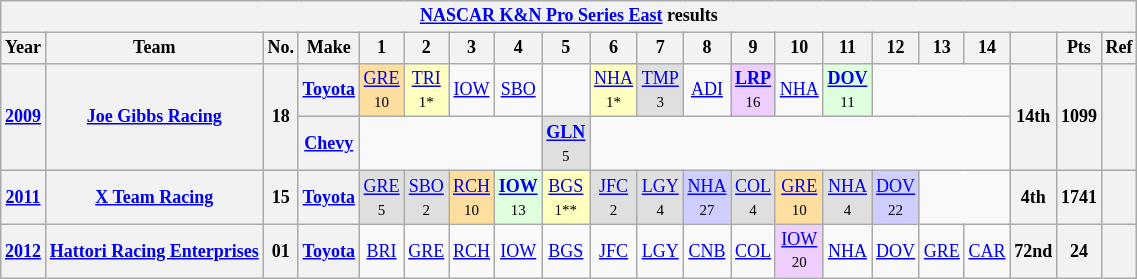<table class="wikitable" style="text-align:center; font-size:75%">
<tr>
<th colspan=45><a href='#'>NASCAR K&N Pro Series East</a> results</th>
</tr>
<tr>
<th>Year</th>
<th>Team</th>
<th>No.</th>
<th>Make</th>
<th>1</th>
<th>2</th>
<th>3</th>
<th>4</th>
<th>5</th>
<th>6</th>
<th>7</th>
<th>8</th>
<th>9</th>
<th>10</th>
<th>11</th>
<th>12</th>
<th>13</th>
<th>14</th>
<th></th>
<th>Pts</th>
<th>Ref</th>
</tr>
<tr>
<th rowspan=2><a href='#'>2009</a></th>
<th rowspan=2><a href='#'>Joe Gibbs Racing</a></th>
<th rowspan=2>18</th>
<th><a href='#'>Toyota</a></th>
<td style="background:#FFDF9F;"><a href='#'>GRE</a><br><small>10</small></td>
<td style="background:#FFFFBF;"><a href='#'>TRI</a><br><small>1*</small></td>
<td><a href='#'>IOW</a></td>
<td><a href='#'>SBO</a></td>
<td></td>
<td style="background:#FFFFBF;"><a href='#'>NHA</a><br><small>1*</small></td>
<td style="background:#DFDFDF;"><a href='#'>TMP</a><br><small>3</small></td>
<td><a href='#'>ADI</a></td>
<td style="background:#EFCFFF;"><strong><a href='#'>LRP</a></strong><br><small>16</small></td>
<td><a href='#'>NHA</a></td>
<td style="background:#DFFFDF;"><strong><a href='#'>DOV</a></strong><br><small>11</small></td>
<td colspan=3></td>
<th rowspan=2>14th</th>
<th rowspan=2>1099</th>
<th rowspan=2></th>
</tr>
<tr>
<th><a href='#'>Chevy</a></th>
<td colspan=4></td>
<td style="background:#DFDFDF;"><strong><a href='#'>GLN</a></strong><br><small>5</small></td>
<td colspan=9></td>
</tr>
<tr>
<th><a href='#'>2011</a></th>
<th><a href='#'>X Team Racing</a></th>
<th>15</th>
<th><a href='#'>Toyota</a></th>
<td style="background:#DFDFDF;"><a href='#'>GRE</a><br><small>5</small></td>
<td style="background:#DFDFDF;"><a href='#'>SBO</a><br><small>2</small></td>
<td style="background:#FFDF9F;"><a href='#'>RCH</a><br><small>10</small></td>
<td style="background:#DFFFDF;"><strong><a href='#'>IOW</a></strong><br><small>13</small></td>
<td style="background:#FFFFBF;"><a href='#'>BGS</a><br><small>1**</small></td>
<td style="background:#DFDFDF;"><a href='#'>JFC</a><br><small>2</small></td>
<td style="background:#DFDFDF;"><a href='#'>LGY</a><br><small>4</small></td>
<td style="background:#CFCFFF;"><a href='#'>NHA</a><br><small>27</small></td>
<td style="background:#DFDFDF;"><a href='#'>COL</a><br><small>4</small></td>
<td style="background:#FFDF9F;"><a href='#'>GRE</a><br><small>10</small></td>
<td style="background:#DFDFDF;"><a href='#'>NHA</a><br><small>4</small></td>
<td style="background:#CFCFFF;"><a href='#'>DOV</a><br><small>22</small></td>
<td colspan=2></td>
<th>4th</th>
<th>1741</th>
<th></th>
</tr>
<tr>
<th><a href='#'>2012</a></th>
<th><a href='#'>Hattori Racing Enterprises</a></th>
<th>01</th>
<th><a href='#'>Toyota</a></th>
<td><a href='#'>BRI</a></td>
<td><a href='#'>GRE</a></td>
<td><a href='#'>RCH</a></td>
<td><a href='#'>IOW</a></td>
<td><a href='#'>BGS</a></td>
<td><a href='#'>JFC</a></td>
<td><a href='#'>LGY</a></td>
<td><a href='#'>CNB</a></td>
<td><a href='#'>COL</a></td>
<td style="background:#EFCFFF;"><a href='#'>IOW</a><br><small>20</small></td>
<td><a href='#'>NHA</a></td>
<td><a href='#'>DOV</a></td>
<td><a href='#'>GRE</a></td>
<td><a href='#'>CAR</a></td>
<th>72nd</th>
<th>24</th>
<th></th>
</tr>
</table>
